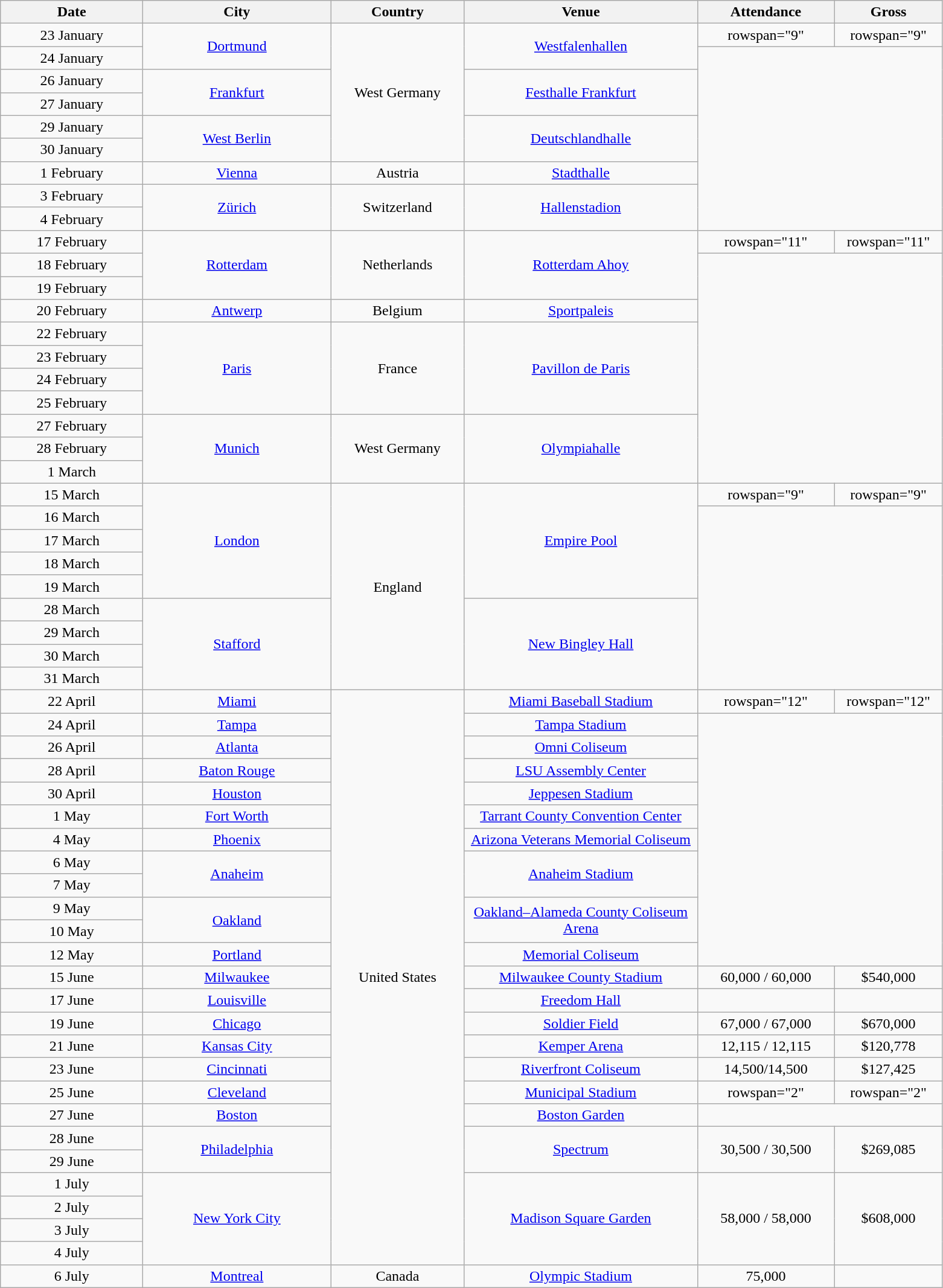<table class="wikitable" style="text-align:center;">
<tr>
<th style="width:150px;">Date</th>
<th style="width:200px;">City</th>
<th style="width:140px;">Country</th>
<th style="width:250px;">Venue</th>
<th scope="col" style="width:9em;">Attendance</th>
<th scope="col" style="width:7em;">Gross</th>
</tr>
<tr>
<td>23 January</td>
<td rowspan="2"><a href='#'>Dortmund</a></td>
<td rowspan="6">West Germany</td>
<td rowspan="2"><a href='#'>Westfalenhallen</a></td>
<td>rowspan="9" </td>
<td>rowspan="9" </td>
</tr>
<tr>
<td>24 January</td>
</tr>
<tr>
<td>26 January</td>
<td rowspan="2"><a href='#'>Frankfurt</a></td>
<td rowspan="2"><a href='#'>Festhalle Frankfurt</a></td>
</tr>
<tr>
<td>27 January</td>
</tr>
<tr>
<td>29 January</td>
<td rowspan="2"><a href='#'>West Berlin</a></td>
<td rowspan="2"><a href='#'>Deutschlandhalle</a></td>
</tr>
<tr>
<td>30 January</td>
</tr>
<tr>
<td>1 February</td>
<td><a href='#'>Vienna</a></td>
<td>Austria</td>
<td><a href='#'>Stadthalle</a></td>
</tr>
<tr>
<td>3 February</td>
<td rowspan="2"><a href='#'>Zürich</a></td>
<td rowspan="2">Switzerland</td>
<td rowspan="2"><a href='#'>Hallenstadion</a></td>
</tr>
<tr>
<td>4 February</td>
</tr>
<tr>
<td>17 February</td>
<td rowspan="3"><a href='#'>Rotterdam</a></td>
<td rowspan="3">Netherlands</td>
<td rowspan="3"><a href='#'>Rotterdam Ahoy</a></td>
<td>rowspan="11" </td>
<td>rowspan="11" </td>
</tr>
<tr>
<td>18 February</td>
</tr>
<tr>
<td>19 February</td>
</tr>
<tr>
<td>20 February</td>
<td><a href='#'>Antwerp</a></td>
<td>Belgium</td>
<td><a href='#'>Sportpaleis</a></td>
</tr>
<tr>
<td>22 February</td>
<td rowspan="4"><a href='#'>Paris</a></td>
<td rowspan="4">France</td>
<td rowspan="4"><a href='#'>Pavillon de Paris</a></td>
</tr>
<tr>
<td>23 February</td>
</tr>
<tr>
<td>24 February</td>
</tr>
<tr>
<td>25 February</td>
</tr>
<tr>
<td>27 February</td>
<td rowspan="3"><a href='#'>Munich</a></td>
<td rowspan="3">West Germany</td>
<td rowspan="3"><a href='#'>Olympiahalle</a></td>
</tr>
<tr>
<td>28 February</td>
</tr>
<tr>
<td>1 March</td>
</tr>
<tr>
<td>15 March</td>
<td rowspan="5"><a href='#'>London</a></td>
<td rowspan="9">England</td>
<td rowspan="5"><a href='#'>Empire Pool</a></td>
<td>rowspan="9" </td>
<td>rowspan="9" </td>
</tr>
<tr>
<td>16 March</td>
</tr>
<tr>
<td>17 March</td>
</tr>
<tr>
<td>18 March</td>
</tr>
<tr>
<td>19 March</td>
</tr>
<tr>
<td>28 March</td>
<td rowspan="4"><a href='#'>Stafford</a></td>
<td rowspan="4"><a href='#'>New Bingley Hall</a></td>
</tr>
<tr>
<td>29 March</td>
</tr>
<tr>
<td>30 March</td>
</tr>
<tr>
<td>31 March</td>
</tr>
<tr>
<td>22 April</td>
<td><a href='#'>Miami</a></td>
<td rowspan="25">United States</td>
<td><a href='#'>Miami Baseball Stadium</a></td>
<td>rowspan="12" </td>
<td>rowspan="12" </td>
</tr>
<tr>
<td>24 April</td>
<td><a href='#'>Tampa</a></td>
<td><a href='#'>Tampa Stadium</a></td>
</tr>
<tr>
<td>26 April</td>
<td><a href='#'>Atlanta</a></td>
<td><a href='#'>Omni Coliseum</a></td>
</tr>
<tr>
<td>28 April</td>
<td><a href='#'>Baton Rouge</a></td>
<td><a href='#'>LSU Assembly Center</a></td>
</tr>
<tr>
<td>30 April</td>
<td><a href='#'>Houston</a></td>
<td><a href='#'>Jeppesen Stadium</a></td>
</tr>
<tr>
<td>1 May</td>
<td><a href='#'>Fort Worth</a></td>
<td><a href='#'>Tarrant County Convention Center</a></td>
</tr>
<tr>
<td>4 May</td>
<td><a href='#'>Phoenix</a></td>
<td><a href='#'>Arizona Veterans Memorial Coliseum</a></td>
</tr>
<tr>
<td>6 May</td>
<td rowspan="2"><a href='#'>Anaheim</a></td>
<td rowspan="2"><a href='#'>Anaheim Stadium</a></td>
</tr>
<tr>
<td>7 May</td>
</tr>
<tr>
<td>9 May</td>
<td rowspan="2"><a href='#'>Oakland</a></td>
<td rowspan="2"><a href='#'>Oakland–Alameda County Coliseum Arena</a></td>
</tr>
<tr>
<td>10 May</td>
</tr>
<tr>
<td>12 May</td>
<td><a href='#'>Portland</a></td>
<td><a href='#'>Memorial Coliseum</a></td>
</tr>
<tr>
<td>15 June</td>
<td><a href='#'>Milwaukee</a></td>
<td><a href='#'>Milwaukee County Stadium</a></td>
<td>60,000 / 60,000</td>
<td>$540,000</td>
</tr>
<tr>
<td>17 June</td>
<td><a href='#'>Louisville</a></td>
<td><a href='#'>Freedom Hall</a></td>
<td></td>
<td></td>
</tr>
<tr>
<td>19 June</td>
<td><a href='#'>Chicago</a></td>
<td><a href='#'>Soldier Field</a></td>
<td>67,000 / 67,000</td>
<td>$670,000</td>
</tr>
<tr>
<td>21 June</td>
<td><a href='#'>Kansas City</a></td>
<td><a href='#'>Kemper Arena</a></td>
<td>12,115 / 12,115</td>
<td>$120,778</td>
</tr>
<tr>
<td>23 June</td>
<td><a href='#'>Cincinnati</a></td>
<td><a href='#'>Riverfront Coliseum</a></td>
<td>14,500/14,500</td>
<td>$127,425</td>
</tr>
<tr>
<td>25 June</td>
<td><a href='#'>Cleveland</a></td>
<td><a href='#'>Municipal Stadium</a></td>
<td>rowspan="2" </td>
<td>rowspan="2" </td>
</tr>
<tr>
<td>27 June</td>
<td><a href='#'>Boston</a></td>
<td><a href='#'>Boston Garden</a></td>
</tr>
<tr>
<td>28 June</td>
<td rowspan="2"><a href='#'>Philadelphia</a></td>
<td rowspan="2"><a href='#'>Spectrum</a></td>
<td rowspan="2">30,500 / 30,500</td>
<td rowspan="2">$269,085</td>
</tr>
<tr>
<td>29 June</td>
</tr>
<tr>
<td>1 July</td>
<td rowspan="4"><a href='#'>New York City</a></td>
<td rowspan="4"><a href='#'>Madison Square Garden</a></td>
<td rowspan="4">58,000 / 58,000</td>
<td rowspan="4">$608,000</td>
</tr>
<tr>
<td>2 July</td>
</tr>
<tr>
<td>3 July</td>
</tr>
<tr>
<td>4 July</td>
</tr>
<tr>
<td>6 July</td>
<td><a href='#'>Montreal</a></td>
<td>Canada</td>
<td><a href='#'>Olympic Stadium</a></td>
<td>75,000</td>
<td></td>
</tr>
</table>
